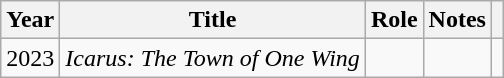<table class="wikitable sortable">
<tr>
<th>Year</th>
<th>Title</th>
<th>Role</th>
<th>Notes</th>
<th class="unsortable"></th>
</tr>
<tr>
<td>2023</td>
<td><em>Icarus: The Town of One Wing</em></td>
<td></td>
<td></td>
<td></td>
</tr>
</table>
